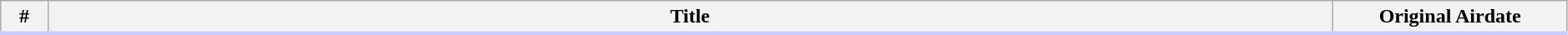<table class="wikitable" width="99%">
<tr style="border-bottom:3px solid #CCF">
<th width="3%">#</th>
<th>Title</th>
<th width="15%">Original Airdate<br>






































</th>
</tr>
</table>
